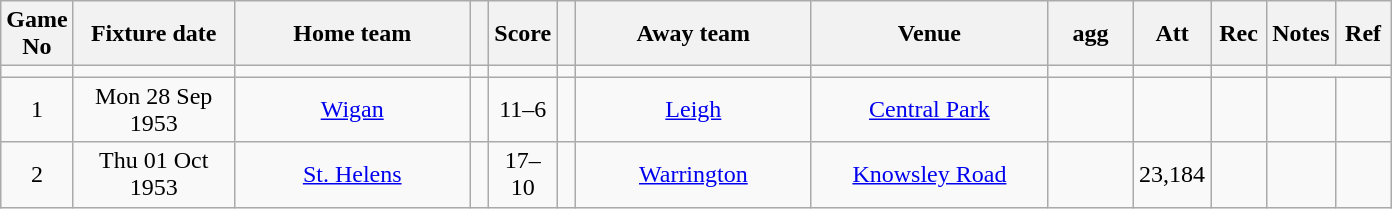<table class="wikitable" style="text-align:center;">
<tr>
<th width=20 abbr="No">Game No</th>
<th width=100 abbr="Date">Fixture date</th>
<th width=150 abbr="Home team">Home team</th>
<th width=5 abbr="space"></th>
<th width=20 abbr="Score">Score</th>
<th width=5 abbr="space"></th>
<th width=150 abbr="Away team">Away team</th>
<th width=150 abbr="Venue">Venue</th>
<th width=50 abbr="agg">agg</th>
<th width=30 abbr="Att">Att</th>
<th width=30 abbr="Rec">Rec</th>
<th width=20 abbr="Notes">Notes</th>
<th width=30 abbr="Ref">Ref</th>
</tr>
<tr>
<td></td>
<td></td>
<td></td>
<td></td>
<td></td>
<td></td>
<td></td>
<td></td>
<td></td>
<td></td>
<td></td>
</tr>
<tr>
<td>1</td>
<td>Mon 28 Sep 1953</td>
<td><a href='#'>Wigan</a></td>
<td></td>
<td>11–6</td>
<td></td>
<td><a href='#'>Leigh</a></td>
<td><a href='#'>Central Park</a></td>
<td></td>
<td></td>
<td></td>
<td></td>
<td></td>
</tr>
<tr>
<td>2</td>
<td>Thu 01 Oct 1953</td>
<td><a href='#'>St. Helens</a></td>
<td></td>
<td>17–10</td>
<td></td>
<td><a href='#'>Warrington</a></td>
<td><a href='#'>Knowsley Road</a></td>
<td></td>
<td>23,184</td>
<td></td>
<td></td>
<td></td>
</tr>
</table>
